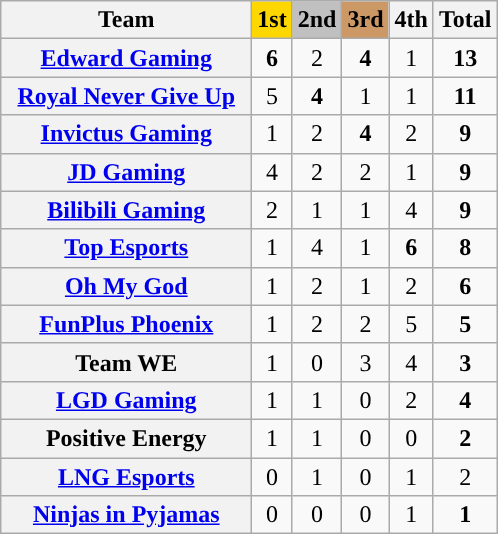<table class="wikitable plainrowheaders sortable" style="text-align:center">
<tr>
<th style="width:10em;">Team</th>
<th style="background:gold;">1st</th>
<th style="background:silver;">2nd</th>
<th style="background:#c96;">3rd</th>
<th>4th</th>
<th>Total</th>
</tr>
<tr>
<th scope="row"><a href='#'>Edward Gaming</a></th>
<td><strong>6</strong></td>
<td>2</td>
<td><strong>4</strong></td>
<td>1</td>
<td><strong>13</strong></td>
</tr>
<tr>
<th scope="row"><a href='#'>Royal Never Give Up</a></th>
<td>5</td>
<td><strong>4</strong></td>
<td>1</td>
<td>1</td>
<td><strong>11</strong></td>
</tr>
<tr>
<th scope="row"><a href='#'>Invictus Gaming</a></th>
<td>1</td>
<td>2</td>
<td><strong>4</strong></td>
<td>2</td>
<td><strong>9</strong></td>
</tr>
<tr>
<th scope="row"><a href='#'>JD Gaming</a></th>
<td>4</td>
<td>2</td>
<td>2</td>
<td>1</td>
<td><strong>9</strong></td>
</tr>
<tr>
<th scope="row"><a href='#'>Bilibili Gaming</a></th>
<td>2</td>
<td>1</td>
<td>1</td>
<td>4</td>
<td><strong>9</strong></td>
</tr>
<tr>
<th scope="row"><a href='#'>Top Esports</a></th>
<td>1</td>
<td>4</td>
<td>1</td>
<td><strong>6</strong></td>
<td><strong>8</strong></td>
</tr>
<tr>
<th scope="row"><a href='#'>Oh My God</a></th>
<td>1</td>
<td>2</td>
<td>1</td>
<td>2</td>
<td><strong>6</strong></td>
</tr>
<tr>
<th scope="row"><a href='#'>FunPlus Phoenix</a></th>
<td>1</td>
<td>2</td>
<td>2</td>
<td>5</td>
<td><strong>5</strong></td>
</tr>
<tr>
<th scope="row">Team WE</th>
<td>1</td>
<td>0</td>
<td>3</td>
<td>4</td>
<td><strong>3</strong></td>
</tr>
<tr>
<th scope="row"><a href='#'>LGD Gaming</a></th>
<td>1</td>
<td>1</td>
<td>0</td>
<td>2</td>
<td><strong>4</strong></td>
</tr>
<tr>
<th scope="row">Positive Energy</th>
<td>1</td>
<td>1</td>
<td>0</td>
<td>0</td>
<td><strong>2</strong></td>
</tr>
<tr>
<th scope="row"><a href='#'>LNG Esports</a></th>
<td>0</td>
<td>1</td>
<td>0</td>
<td>1</td>
<td>2</td>
</tr>
<tr>
<th scope="row"><a href='#'>Ninjas in Pyjamas</a></th>
<td>0</td>
<td>0</td>
<td>0</td>
<td>1</td>
<td><strong>1</strong></td>
</tr>
</table>
